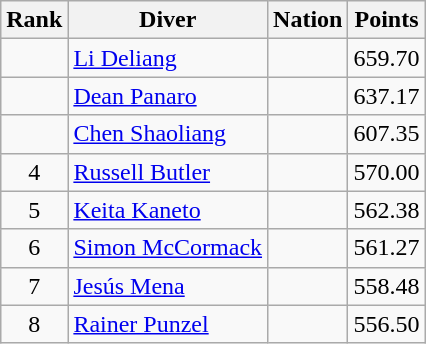<table class="wikitable sortable" style="text-align:center">
<tr>
<th>Rank</th>
<th>Diver</th>
<th>Nation</th>
<th>Points</th>
</tr>
<tr>
<td></td>
<td align=left><a href='#'>Li Deliang</a></td>
<td align=left></td>
<td>659.70</td>
</tr>
<tr>
<td></td>
<td align=left><a href='#'>Dean Panaro</a></td>
<td align=left></td>
<td>637.17</td>
</tr>
<tr>
<td></td>
<td align=left><a href='#'>Chen Shaoliang</a></td>
<td align=left></td>
<td>607.35</td>
</tr>
<tr>
<td>4</td>
<td align=left><a href='#'>Russell Butler</a></td>
<td align=left></td>
<td>570.00</td>
</tr>
<tr>
<td>5</td>
<td align=left><a href='#'>Keita Kaneto</a></td>
<td align=left></td>
<td>562.38</td>
</tr>
<tr>
<td>6</td>
<td align=left><a href='#'>Simon McCormack</a></td>
<td align=left></td>
<td>561.27</td>
</tr>
<tr>
<td>7</td>
<td align=left><a href='#'>Jesús Mena</a></td>
<td align=left></td>
<td>558.48</td>
</tr>
<tr>
<td>8</td>
<td align=left><a href='#'>Rainer Punzel</a></td>
<td align=left></td>
<td>556.50</td>
</tr>
</table>
